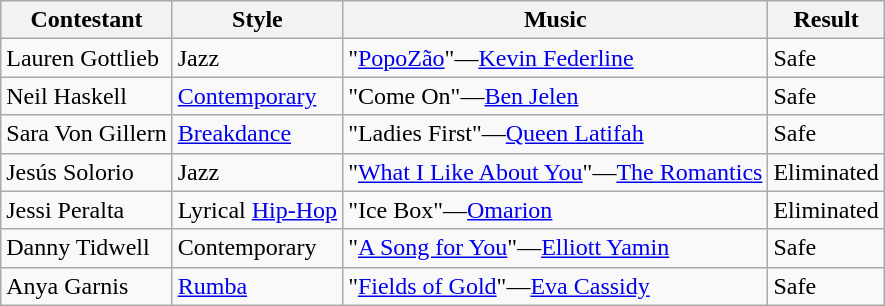<table class="wikitable">
<tr>
<th>Contestant</th>
<th>Style</th>
<th>Music</th>
<th>Result</th>
</tr>
<tr>
<td>Lauren Gottlieb</td>
<td>Jazz</td>
<td>"<a href='#'>PopoZão</a>"—<a href='#'>Kevin Federline</a></td>
<td>Safe</td>
</tr>
<tr>
<td>Neil Haskell</td>
<td><a href='#'>Contemporary</a></td>
<td>"Come On"—<a href='#'>Ben Jelen</a></td>
<td>Safe</td>
</tr>
<tr>
<td>Sara Von Gillern</td>
<td><a href='#'>Breakdance</a></td>
<td>"Ladies First"—<a href='#'>Queen Latifah</a></td>
<td>Safe</td>
</tr>
<tr>
<td>Jesús Solorio</td>
<td>Jazz</td>
<td>"<a href='#'>What I Like About You</a>"—<a href='#'>The Romantics</a></td>
<td>Eliminated</td>
</tr>
<tr>
<td>Jessi Peralta</td>
<td>Lyrical <a href='#'>Hip-Hop</a></td>
<td>"Ice Box"—<a href='#'>Omarion</a></td>
<td>Eliminated</td>
</tr>
<tr>
<td>Danny Tidwell</td>
<td>Contemporary</td>
<td>"<a href='#'>A Song for You</a>"—<a href='#'>Elliott Yamin</a></td>
<td>Safe</td>
</tr>
<tr>
<td>Anya Garnis</td>
<td><a href='#'>Rumba</a></td>
<td>"<a href='#'>Fields of Gold</a>"—<a href='#'>Eva Cassidy</a></td>
<td>Safe</td>
</tr>
</table>
